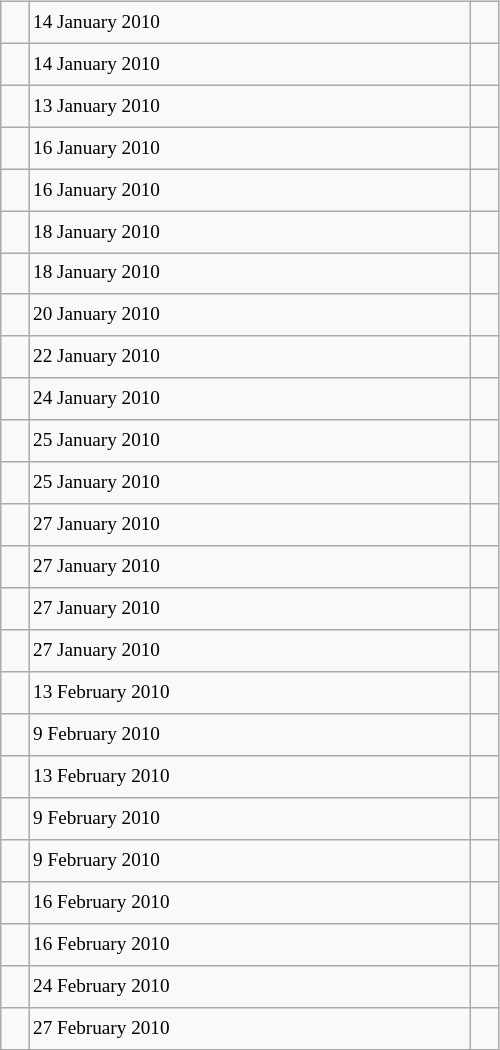<table class="wikitable" style="font-size: 80%; float: left; width: 26em; margin-right: 1em; height: 700px">
<tr>
<td></td>
<td>14 January 2010</td>
<td></td>
</tr>
<tr>
<td></td>
<td>14 January 2010</td>
<td></td>
</tr>
<tr>
<td></td>
<td>13 January 2010</td>
<td></td>
</tr>
<tr>
<td></td>
<td>16 January 2010</td>
<td></td>
</tr>
<tr>
<td></td>
<td>16 January 2010</td>
<td></td>
</tr>
<tr>
<td></td>
<td>18 January 2010</td>
<td></td>
</tr>
<tr>
<td></td>
<td>18 January 2010</td>
<td></td>
</tr>
<tr>
<td></td>
<td>20 January 2010</td>
<td></td>
</tr>
<tr>
<td></td>
<td>22 January 2010</td>
<td></td>
</tr>
<tr>
<td></td>
<td>24 January 2010</td>
<td></td>
</tr>
<tr>
<td></td>
<td>25 January 2010</td>
<td></td>
</tr>
<tr>
<td></td>
<td>25 January 2010</td>
<td></td>
</tr>
<tr>
<td></td>
<td>27 January 2010</td>
<td></td>
</tr>
<tr>
<td></td>
<td>27 January 2010</td>
<td></td>
</tr>
<tr>
<td></td>
<td>27 January 2010</td>
<td></td>
</tr>
<tr>
<td></td>
<td>27 January 2010</td>
<td></td>
</tr>
<tr>
<td></td>
<td>13 February 2010</td>
<td></td>
</tr>
<tr>
<td></td>
<td>9 February 2010</td>
<td></td>
</tr>
<tr>
<td></td>
<td>13 February 2010</td>
<td></td>
</tr>
<tr>
<td></td>
<td>9 February 2010</td>
<td></td>
</tr>
<tr>
<td></td>
<td>9 February 2010</td>
<td></td>
</tr>
<tr>
<td></td>
<td>16 February 2010</td>
<td></td>
</tr>
<tr>
<td></td>
<td>16 February 2010</td>
<td></td>
</tr>
<tr>
<td></td>
<td>24 February 2010</td>
<td></td>
</tr>
<tr>
<td></td>
<td>27 February 2010</td>
<td></td>
</tr>
</table>
